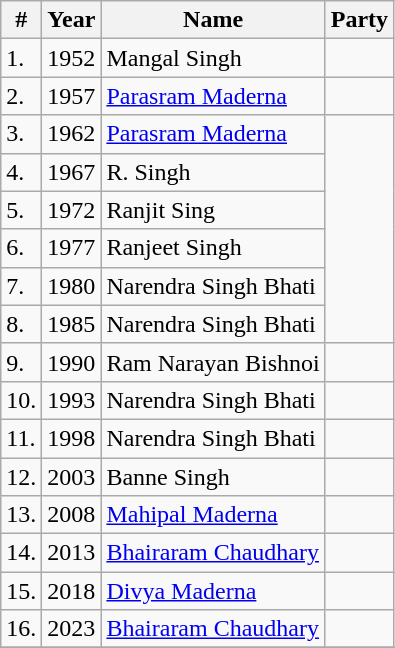<table class="wikitable sortable">
<tr>
<th>#</th>
<th>Year</th>
<th>Name</th>
<th colspan=2>Party</th>
</tr>
<tr>
<td>1.</td>
<td>1952</td>
<td>Mangal Singh</td>
<td></td>
</tr>
<tr>
<td>2.</td>
<td>1957</td>
<td><a href='#'>Parasram Maderna</a></td>
<td></td>
</tr>
<tr>
<td>3.</td>
<td>1962</td>
<td><a href='#'>Parasram Maderna</a></td>
</tr>
<tr>
<td>4.</td>
<td>1967</td>
<td>R. Singh</td>
</tr>
<tr>
<td>5.</td>
<td>1972</td>
<td>Ranjit Sing</td>
</tr>
<tr>
<td>6.</td>
<td>1977</td>
<td>Ranjeet Singh</td>
</tr>
<tr>
<td>7.</td>
<td>1980</td>
<td>Narendra Singh Bhati</td>
</tr>
<tr>
<td>8.</td>
<td>1985</td>
<td>Narendra Singh Bhati</td>
</tr>
<tr>
<td>9.</td>
<td>1990</td>
<td>Ram Narayan Bishnoi</td>
<td></td>
</tr>
<tr>
<td>10.</td>
<td>1993</td>
<td>Narendra Singh Bhati</td>
<td></td>
</tr>
<tr>
<td>11.</td>
<td>1998</td>
<td>Narendra Singh Bhati</td>
</tr>
<tr>
<td>12.</td>
<td>2003</td>
<td>Banne Singh</td>
<td></td>
</tr>
<tr>
<td>13.</td>
<td>2008</td>
<td><a href='#'>Mahipal Maderna</a></td>
<td></td>
</tr>
<tr>
<td>14.</td>
<td>2013</td>
<td><a href='#'>Bhairaram Chaudhary</a></td>
<td></td>
</tr>
<tr>
<td>15.</td>
<td>2018</td>
<td><a href='#'>Divya Maderna</a></td>
<td></td>
</tr>
<tr>
<td>16.</td>
<td>2023</td>
<td><a href='#'>Bhairaram Chaudhary</a></td>
<td></td>
</tr>
<tr>
</tr>
</table>
